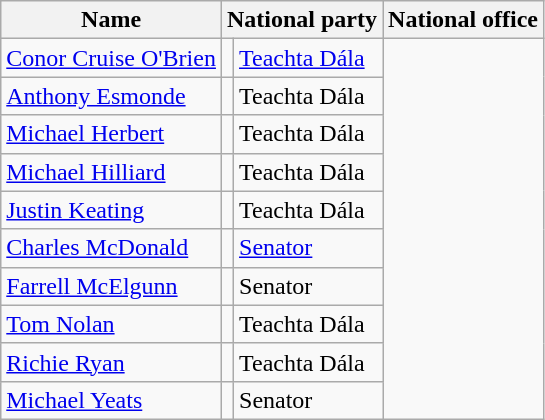<table class="wikitable">
<tr>
<th>Name</th>
<th colspan=2>National party</th>
<th>National office</th>
</tr>
<tr>
<td><a href='#'>Conor Cruise O'Brien</a></td>
<td></td>
<td><a href='#'>Teachta Dála</a></td>
</tr>
<tr>
<td><a href='#'>Anthony Esmonde</a></td>
<td></td>
<td>Teachta Dála</td>
</tr>
<tr>
<td><a href='#'>Michael Herbert</a></td>
<td></td>
<td>Teachta Dála</td>
</tr>
<tr>
<td><a href='#'>Michael Hilliard</a></td>
<td></td>
<td>Teachta Dála</td>
</tr>
<tr>
<td><a href='#'>Justin Keating</a></td>
<td></td>
<td>Teachta Dála</td>
</tr>
<tr>
<td><a href='#'>Charles McDonald</a></td>
<td></td>
<td><a href='#'>Senator</a></td>
</tr>
<tr>
<td><a href='#'>Farrell McElgunn</a></td>
<td></td>
<td>Senator</td>
</tr>
<tr>
<td><a href='#'>Tom Nolan</a></td>
<td></td>
<td>Teachta Dála</td>
</tr>
<tr>
<td><a href='#'>Richie Ryan</a></td>
<td></td>
<td>Teachta Dála</td>
</tr>
<tr>
<td><a href='#'>Michael Yeats</a></td>
<td></td>
<td>Senator</td>
</tr>
</table>
